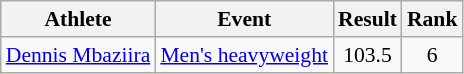<table class=wikitable style=font-size:90%;text-align:center>
<tr>
<th>Athlete</th>
<th>Event</th>
<th>Result</th>
<th>Rank</th>
</tr>
<tr>
<td align=left><a href='#'>Dennis Mbaziira</a></td>
<td align=left><a href='#'>Men's heavyweight</a></td>
<td>103.5</td>
<td>6</td>
</tr>
</table>
